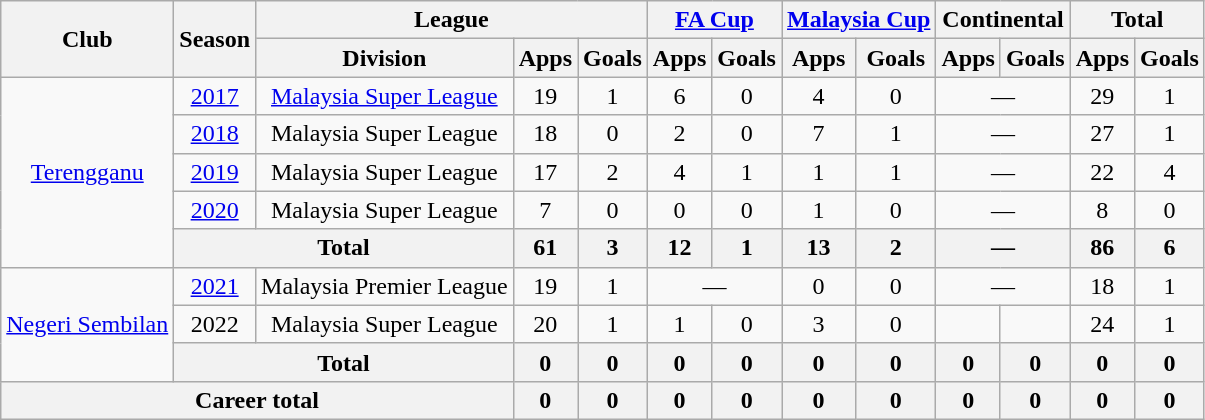<table class=wikitable style="text-align:center">
<tr>
<th rowspan=2>Club</th>
<th rowspan=2>Season</th>
<th colspan=3>League</th>
<th colspan=2><a href='#'>FA Cup</a></th>
<th colspan=2><a href='#'>Malaysia Cup</a></th>
<th colspan=2>Continental</th>
<th colspan=2>Total</th>
</tr>
<tr>
<th>Division</th>
<th>Apps</th>
<th>Goals</th>
<th>Apps</th>
<th>Goals</th>
<th>Apps</th>
<th>Goals</th>
<th>Apps</th>
<th>Goals</th>
<th>Apps</th>
<th>Goals</th>
</tr>
<tr>
<td rowspan="5"><a href='#'>Terengganu</a></td>
<td><a href='#'>2017</a></td>
<td><a href='#'>Malaysia Super League</a></td>
<td>19</td>
<td>1</td>
<td>6</td>
<td>0</td>
<td>4</td>
<td>0</td>
<td colspan=2>—</td>
<td>29</td>
<td>1</td>
</tr>
<tr>
<td><a href='#'>2018</a></td>
<td>Malaysia Super League</td>
<td>18</td>
<td>0</td>
<td>2</td>
<td>0</td>
<td>7</td>
<td>1</td>
<td colspan=2>—</td>
<td>27</td>
<td>1</td>
</tr>
<tr>
<td><a href='#'>2019</a></td>
<td>Malaysia Super League</td>
<td>17</td>
<td>2</td>
<td>4</td>
<td>1</td>
<td>1</td>
<td>1</td>
<td colspan=2>—</td>
<td>22</td>
<td>4</td>
</tr>
<tr>
<td><a href='#'>2020</a></td>
<td>Malaysia Super League</td>
<td>7</td>
<td>0</td>
<td>0</td>
<td>0</td>
<td>1</td>
<td>0</td>
<td colspan=2>—</td>
<td>8</td>
<td>0</td>
</tr>
<tr>
<th colspan="2">Total</th>
<th>61</th>
<th>3</th>
<th>12</th>
<th>1</th>
<th>13</th>
<th>2</th>
<th colspan=2>—</th>
<th>86</th>
<th>6</th>
</tr>
<tr>
<td rowspan="3"><a href='#'>Negeri Sembilan</a></td>
<td><a href='#'>2021</a></td>
<td>Malaysia Premier League</td>
<td>19</td>
<td>1</td>
<td colspan=2>—</td>
<td>0</td>
<td>0</td>
<td colspan=2>—</td>
<td>18</td>
<td>1</td>
</tr>
<tr>
<td>2022</td>
<td>Malaysia Super League</td>
<td>20</td>
<td>1</td>
<td>1</td>
<td>0</td>
<td>3</td>
<td>0</td>
<td></td>
<td></td>
<td>24</td>
<td>1</td>
</tr>
<tr>
<th colspan=2>Total</th>
<th>0</th>
<th>0</th>
<th>0</th>
<th>0</th>
<th>0</th>
<th>0</th>
<th>0</th>
<th>0</th>
<th>0</th>
<th>0</th>
</tr>
<tr>
<th colspan=3>Career total</th>
<th>0</th>
<th>0</th>
<th>0</th>
<th>0</th>
<th>0</th>
<th>0</th>
<th>0</th>
<th>0</th>
<th>0</th>
<th>0</th>
</tr>
</table>
